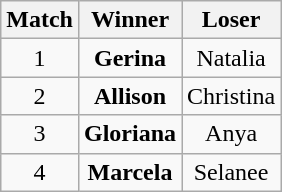<table class="wikitable" style="text-align:center;">
<tr>
<th>Match</th>
<th>Winner</th>
<th>Loser</th>
</tr>
<tr>
<td>1</td>
<td><strong>Gerina</strong></td>
<td>Natalia</td>
</tr>
<tr>
<td>2</td>
<td><strong>Allison</strong></td>
<td>Christina</td>
</tr>
<tr>
<td>3</td>
<td><strong>Gloriana</strong></td>
<td>Anya</td>
</tr>
<tr>
<td>4</td>
<td><strong>Marcela</strong></td>
<td>Selanee</td>
</tr>
</table>
